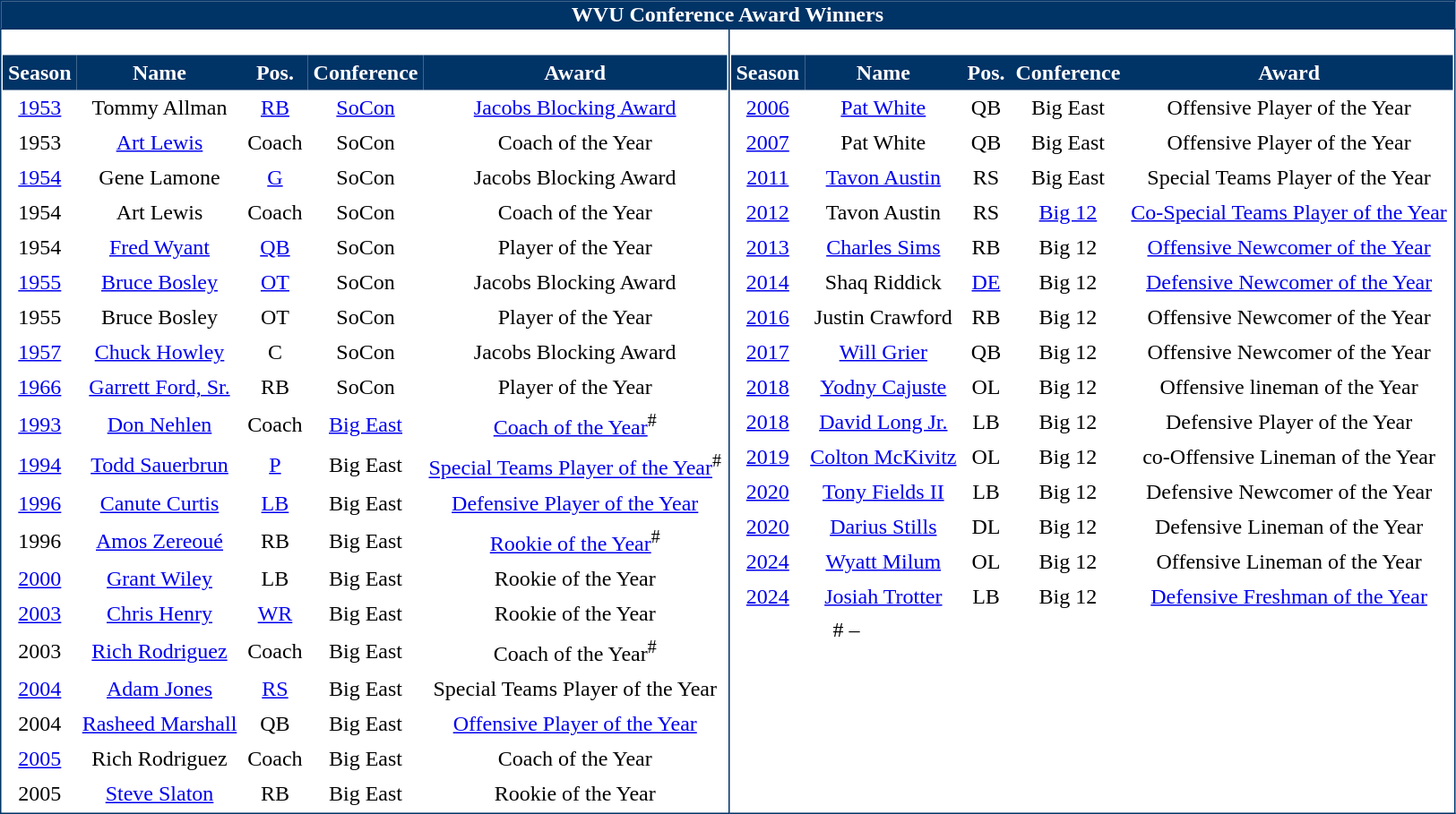<table class="toccolours collapsible" style="background:white; border:1px #036 solid; border-collapse:collapse;">
<tr>
<th colspan=3 style="background:#036; color:#fff;">WVU Conference Award Winners</th>
</tr>
<tr style="background:white;">
<td style="vertical-align:top; border: 1px #036 solid;"><br><table cellpadding="4" border="0" cellspacing="0" style="text-align:center;">
<tr>
<th style="background:#036; color:#fff;">Season</th>
<th style="background:#036; color:#fff;">Name</th>
<th style="background:#036; color:#fff;">Pos.</th>
<th style="background:#036; color:#fff;">Conference</th>
<th style="background:#036; color:#fff;">Award</th>
</tr>
<tr>
<td><a href='#'>1953</a></td>
<td>Tommy Allman</td>
<td><a href='#'>RB</a></td>
<td><a href='#'>SoCon</a></td>
<td><a href='#'>Jacobs Blocking Award</a></td>
</tr>
<tr>
<td>1953</td>
<td><a href='#'>Art Lewis</a></td>
<td>Coach</td>
<td>SoCon</td>
<td>Coach of the Year</td>
</tr>
<tr>
<td><a href='#'>1954</a></td>
<td>Gene Lamone</td>
<td><a href='#'>G</a></td>
<td>SoCon</td>
<td>Jacobs Blocking Award</td>
</tr>
<tr>
<td>1954</td>
<td>Art Lewis</td>
<td>Coach</td>
<td>SoCon</td>
<td>Coach of the Year</td>
</tr>
<tr>
<td>1954</td>
<td><a href='#'>Fred Wyant</a></td>
<td><a href='#'>QB</a></td>
<td>SoCon</td>
<td>Player of the Year</td>
</tr>
<tr>
<td><a href='#'>1955</a></td>
<td><a href='#'>Bruce Bosley</a></td>
<td><a href='#'>OT</a></td>
<td>SoCon</td>
<td>Jacobs Blocking Award</td>
</tr>
<tr>
<td>1955</td>
<td>Bruce Bosley</td>
<td>OT</td>
<td>SoCon</td>
<td>Player of the Year</td>
</tr>
<tr>
<td><a href='#'>1957</a></td>
<td><a href='#'>Chuck Howley</a></td>
<td>C</td>
<td>SoCon</td>
<td>Jacobs Blocking Award</td>
</tr>
<tr>
<td><a href='#'>1966</a></td>
<td><a href='#'>Garrett Ford, Sr.</a></td>
<td>RB</td>
<td>SoCon</td>
<td>Player of the Year</td>
</tr>
<tr>
<td><a href='#'>1993</a></td>
<td><a href='#'>Don Nehlen</a></td>
<td>Coach</td>
<td><a href='#'>Big East</a></td>
<td><a href='#'>Coach of the Year</a><sup>#</sup></td>
</tr>
<tr>
<td><a href='#'>1994</a></td>
<td><a href='#'>Todd Sauerbrun</a></td>
<td><a href='#'>P</a></td>
<td>Big East</td>
<td><a href='#'>Special Teams Player of the Year</a><sup>#</sup></td>
</tr>
<tr>
<td><a href='#'>1996</a></td>
<td><a href='#'>Canute Curtis</a></td>
<td><a href='#'>LB</a></td>
<td>Big East</td>
<td><a href='#'>Defensive Player of the Year</a></td>
</tr>
<tr>
<td>1996</td>
<td><a href='#'>Amos Zereoué</a></td>
<td>RB</td>
<td>Big East</td>
<td><a href='#'>Rookie of the Year</a><sup>#</sup></td>
</tr>
<tr>
<td><a href='#'>2000</a></td>
<td><a href='#'>Grant Wiley</a></td>
<td>LB</td>
<td>Big East</td>
<td>Rookie of the Year</td>
</tr>
<tr>
<td><a href='#'>2003</a></td>
<td><a href='#'>Chris Henry</a></td>
<td><a href='#'>WR</a></td>
<td>Big East</td>
<td>Rookie of the Year</td>
</tr>
<tr>
<td>2003</td>
<td><a href='#'>Rich Rodriguez</a></td>
<td>Coach</td>
<td>Big East</td>
<td>Coach of the Year<sup>#</sup></td>
</tr>
<tr>
<td><a href='#'>2004</a></td>
<td><a href='#'>Adam Jones</a></td>
<td><a href='#'>RS</a></td>
<td>Big East</td>
<td>Special Teams Player of the Year</td>
</tr>
<tr>
<td>2004</td>
<td><a href='#'>Rasheed Marshall</a></td>
<td>QB</td>
<td>Big East</td>
<td><a href='#'>Offensive Player of the Year</a></td>
</tr>
<tr>
<td><a href='#'>2005</a></td>
<td>Rich Rodriguez</td>
<td>Coach</td>
<td>Big East</td>
<td>Coach of the Year</td>
</tr>
<tr>
<td>2005</td>
<td><a href='#'>Steve Slaton</a></td>
<td>RB</td>
<td>Big East</td>
<td>Rookie of the Year</td>
</tr>
</table>
</td>
<td style="vertical-align:top; border: 1px #036 solid;"><br><table cellpadding="4" border="0" cellspacing="0" style="text-align:center;">
<tr>
<th style="background:#036; color:#fff;">Season</th>
<th style="background:#036; color:#fff;">Name</th>
<th style="background:#036; color:#fff;">Pos.</th>
<th style="background:#036; color:#fff;">Conference</th>
<th style="background:#036; color:#fff;">Award</th>
</tr>
<tr>
<td><a href='#'>2006</a></td>
<td><a href='#'>Pat White</a></td>
<td>QB</td>
<td>Big East</td>
<td>Offensive Player of the Year</td>
</tr>
<tr>
<td><a href='#'>2007</a></td>
<td>Pat White</td>
<td>QB</td>
<td>Big East</td>
<td>Offensive Player of the Year</td>
</tr>
<tr>
<td><a href='#'>2011</a></td>
<td><a href='#'>Tavon Austin</a></td>
<td>RS</td>
<td>Big East</td>
<td>Special Teams Player of the Year</td>
</tr>
<tr>
<td><a href='#'>2012</a></td>
<td>Tavon Austin</td>
<td>RS</td>
<td><a href='#'>Big 12</a></td>
<td><a href='#'>Co-Special Teams Player of the Year</a></td>
</tr>
<tr>
<td><a href='#'>2013</a></td>
<td><a href='#'>Charles Sims</a></td>
<td>RB</td>
<td>Big 12</td>
<td><a href='#'>Offensive Newcomer of the Year</a></td>
</tr>
<tr>
<td><a href='#'>2014</a></td>
<td>Shaq Riddick</td>
<td><a href='#'>DE</a></td>
<td>Big 12</td>
<td><a href='#'>Defensive Newcomer of the Year</a></td>
</tr>
<tr>
<td><a href='#'>2016</a></td>
<td>Justin Crawford</td>
<td>RB</td>
<td>Big 12</td>
<td>Offensive Newcomer of the Year</td>
</tr>
<tr>
<td><a href='#'>2017</a></td>
<td><a href='#'>Will Grier</a></td>
<td>QB</td>
<td>Big 12</td>
<td>Offensive Newcomer of the Year</td>
</tr>
<tr>
<td><a href='#'>2018</a></td>
<td><a href='#'>Yodny Cajuste</a></td>
<td>OL</td>
<td>Big 12</td>
<td>Offensive lineman of the Year</td>
</tr>
<tr>
<td><a href='#'>2018</a></td>
<td><a href='#'>David Long Jr.</a></td>
<td>LB</td>
<td>Big 12</td>
<td>Defensive Player of the Year</td>
</tr>
<tr>
<td><a href='#'>2019</a></td>
<td><a href='#'>Colton McKivitz</a></td>
<td>OL</td>
<td>Big 12</td>
<td>co-Offensive Lineman of the Year</td>
</tr>
<tr>
<td><a href='#'>2020</a></td>
<td><a href='#'>Tony Fields II</a></td>
<td>LB</td>
<td>Big 12</td>
<td>Defensive Newcomer of the Year</td>
</tr>
<tr>
<td><a href='#'>2020</a></td>
<td><a href='#'>Darius Stills</a></td>
<td>DL</td>
<td>Big 12</td>
<td>Defensive Lineman of the Year</td>
</tr>
<tr>
<td><a href='#'>2024</a></td>
<td><a href='#'>Wyatt Milum</a></td>
<td>OL</td>
<td>Big 12</td>
<td>Offensive Lineman of the Year</td>
</tr>
<tr>
<td><a href='#'>2024</a></td>
<td><a href='#'>Josiah Trotter</a></td>
<td>LB</td>
<td>Big 12</td>
<td><a href='#'>Defensive Freshman of the Year</a></td>
</tr>
<tr>
<td colspan=2 style="padding:0.2em"># – </td>
</tr>
</table>
</td>
</tr>
</table>
